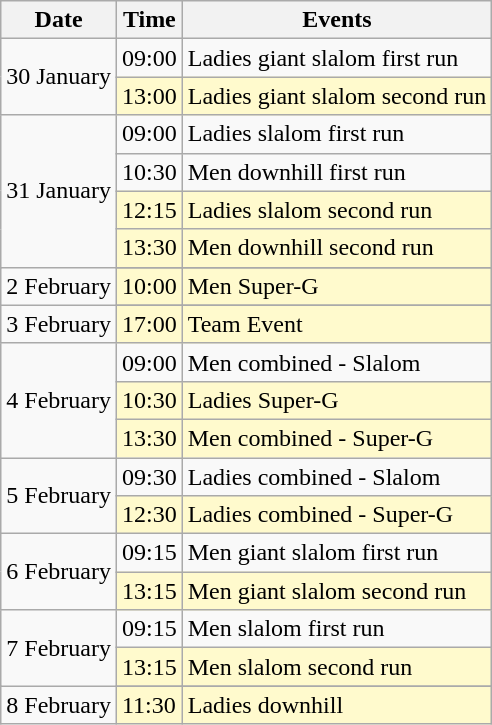<table class="wikitable" border="1">
<tr>
<th>Date</th>
<th>Time</th>
<th>Events</th>
</tr>
<tr>
<td rowspan=2>30 January</td>
<td>09:00</td>
<td>Ladies giant slalom first run</td>
</tr>
<tr bgcolor=lemonchiffon>
<td>13:00</td>
<td>Ladies giant slalom second run</td>
</tr>
<tr>
<td rowspan=4>31 January</td>
<td>09:00</td>
<td>Ladies slalom first run</td>
</tr>
<tr>
<td>10:30</td>
<td>Men downhill first run</td>
</tr>
<tr bgcolor=lemonchiffon>
<td>12:15</td>
<td>Ladies slalom second run</td>
</tr>
<tr bgcolor=lemonchiffon>
<td>13:30</td>
<td>Men downhill second run</td>
</tr>
<tr>
<td rowspan=2>2 February</td>
</tr>
<tr bgcolor=lemonchiffon>
<td>10:00</td>
<td>Men Super-G</td>
</tr>
<tr>
<td rowspan=2>3 February</td>
</tr>
<tr bgcolor=lemonchiffon>
<td>17:00</td>
<td>Team Event</td>
</tr>
<tr>
<td rowspan=3>4 February</td>
<td>09:00</td>
<td>Men combined - Slalom</td>
</tr>
<tr bgcolor=lemonchiffon>
<td>10:30</td>
<td>Ladies Super-G</td>
</tr>
<tr bgcolor=lemonchiffon>
<td>13:30</td>
<td>Men combined - Super-G</td>
</tr>
<tr>
<td rowspan=2>5 February</td>
<td>09:30</td>
<td>Ladies combined - Slalom</td>
</tr>
<tr bgcolor=lemonchiffon>
<td>12:30</td>
<td>Ladies combined - Super-G</td>
</tr>
<tr>
<td rowspan=2>6 February</td>
<td>09:15</td>
<td>Men giant slalom first run</td>
</tr>
<tr bgcolor=lemonchiffon>
<td>13:15</td>
<td>Men giant slalom second run</td>
</tr>
<tr>
<td rowspan=2>7 February</td>
<td>09:15</td>
<td>Men slalom first run</td>
</tr>
<tr bgcolor=lemonchiffon>
<td>13:15</td>
<td>Men slalom second run</td>
</tr>
<tr>
<td rowspan=2>8 February</td>
</tr>
<tr bgcolor=lemonchiffon>
<td>11:30</td>
<td>Ladies downhill</td>
</tr>
</table>
